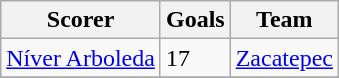<table class="wikitable">
<tr>
<th>Scorer</th>
<th>Goals</th>
<th>Team</th>
</tr>
<tr>
<td> <a href='#'>Níver Arboleda</a></td>
<td>17</td>
<td><a href='#'>Zacatepec</a></td>
</tr>
<tr>
</tr>
</table>
